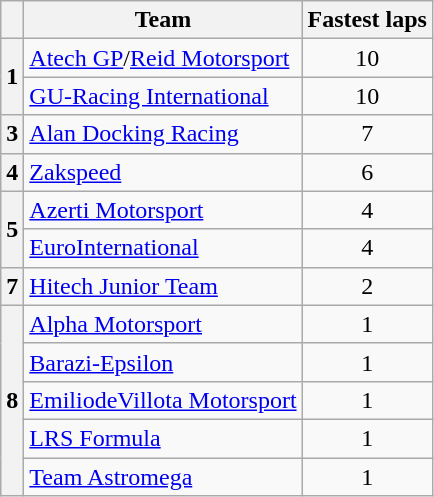<table class="wikitable" style="float:left; margin-right:1em;">
<tr>
<th></th>
<th>Team</th>
<th>Fastest laps</th>
</tr>
<tr>
<th rowspan=2>1</th>
<td> <a href='#'>Atech GP</a>/<a href='#'>Reid Motorsport</a></td>
<td align=center>10</td>
</tr>
<tr>
<td> <a href='#'>GU-Racing International</a></td>
<td align=center>10</td>
</tr>
<tr>
<th>3</th>
<td> <a href='#'>Alan Docking Racing</a></td>
<td align=center>7</td>
</tr>
<tr>
<th>4</th>
<td> <a href='#'>Zakspeed</a></td>
<td align=center>6</td>
</tr>
<tr>
<th rowspan=2>5</th>
<td> <a href='#'>Azerti Motorsport</a></td>
<td align=center>4</td>
</tr>
<tr>
<td> <a href='#'>EuroInternational</a></td>
<td align=center>4</td>
</tr>
<tr>
<th>7</th>
<td> <a href='#'>Hitech Junior Team</a></td>
<td align=center>2</td>
</tr>
<tr>
<th rowspan=5>8</th>
<td> <a href='#'>Alpha Motorsport</a></td>
<td align=center>1</td>
</tr>
<tr>
<td> <a href='#'>Barazi-Epsilon</a></td>
<td align=center>1</td>
</tr>
<tr>
<td> <a href='#'>EmiliodeVillota Motorsport</a></td>
<td align=center>1</td>
</tr>
<tr>
<td> <a href='#'>LRS Formula</a></td>
<td align=center>1</td>
</tr>
<tr>
<td> <a href='#'>Team Astromega</a></td>
<td align=center>1</td>
</tr>
</table>
